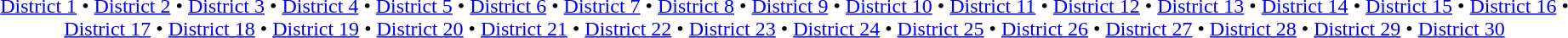<table id=toc class=toc summary=Contents>
<tr>
<td align=center><a href='#'>District 1</a> • <a href='#'>District 2</a> • <a href='#'>District 3</a> • <a href='#'>District 4</a> • <a href='#'>District 5</a> • <a href='#'>District 6</a> • <a href='#'>District 7</a> • <a href='#'>District 8</a> • <a href='#'>District 9</a> • <a href='#'>District 10</a> • <a href='#'>District 11</a> • <a href='#'>District 12</a> • <a href='#'>District 13</a> • <a href='#'>District 14</a> • <a href='#'>District 15</a> • <a href='#'>District 16</a> • <a href='#'>District 17</a> • <a href='#'>District 18</a> • <a href='#'>District 19</a> • <a href='#'>District 20</a> • <a href='#'>District 21</a> • <a href='#'>District 22</a> • <a href='#'>District 23</a> • <a href='#'>District 24</a> • <a href='#'>District 25</a> • <a href='#'>District 26</a> • <a href='#'>District 27</a> • <a href='#'>District 28</a> • <a href='#'>District 29</a> • <a href='#'>District 30</a></td>
</tr>
</table>
